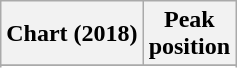<table class="wikitable sortable plainrowheaders" style="text-align:center">
<tr>
<th scope="col">Chart (2018)</th>
<th scope="col">Peak<br> position</th>
</tr>
<tr>
</tr>
<tr>
</tr>
<tr>
</tr>
<tr>
</tr>
<tr>
</tr>
<tr>
</tr>
<tr>
</tr>
<tr>
</tr>
<tr>
</tr>
</table>
